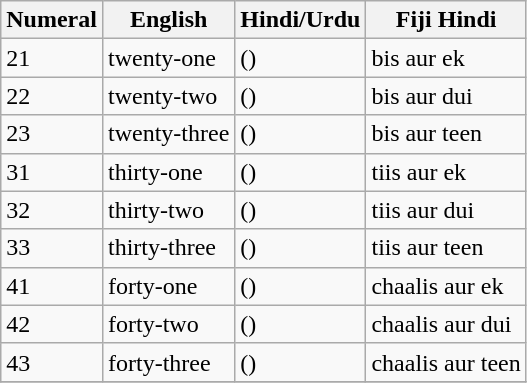<table class="wikitable">
<tr>
<th>Numeral</th>
<th>English</th>
<th>Hindi/Urdu</th>
<th>Fiji Hindi</th>
</tr>
<tr>
<td>21</td>
<td>twenty-one</td>
<td>()</td>
<td>bis aur ek</td>
</tr>
<tr>
<td>22</td>
<td>twenty-two</td>
<td>()</td>
<td>bis aur dui</td>
</tr>
<tr>
<td>23</td>
<td>twenty-three</td>
<td>()</td>
<td>bis aur teen</td>
</tr>
<tr>
<td>31</td>
<td>thirty-one</td>
<td>()</td>
<td>tiis aur ek</td>
</tr>
<tr>
<td>32</td>
<td>thirty-two</td>
<td>()</td>
<td>tiis aur dui</td>
</tr>
<tr>
<td>33</td>
<td>thirty-three</td>
<td>()</td>
<td>tiis aur teen</td>
</tr>
<tr>
<td>41</td>
<td>forty-one</td>
<td>()</td>
<td>chaalis aur ek</td>
</tr>
<tr>
<td>42</td>
<td>forty-two</td>
<td>()</td>
<td>chaalis aur dui</td>
</tr>
<tr>
<td>43</td>
<td>forty-three</td>
<td>()</td>
<td>chaalis aur teen</td>
</tr>
<tr>
</tr>
</table>
